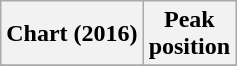<table class="wikitable plainrowheaders" style="text-align:center">
<tr>
<th scope="col">Chart (2016)</th>
<th scope="col">Peak<br>position</th>
</tr>
<tr>
</tr>
</table>
